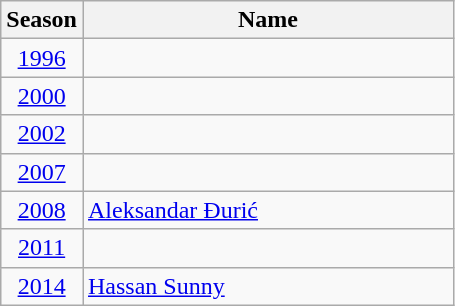<table class="wikitable" style="text-align:center">
<tr>
<th>Season</th>
<th style="width:240px;">Name</th>
</tr>
<tr>
<td><a href='#'>1996</a></td>
<td align='left'></td>
</tr>
<tr>
<td><a href='#'>2000</a></td>
<td align='left'></td>
</tr>
<tr>
<td><a href='#'>2002</a></td>
<td align='left'></td>
</tr>
<tr>
<td><a href='#'>2007</a></td>
<td align='left'></td>
</tr>
<tr>
<td><a href='#'>2008</a></td>
<td align='left'><a href='#'>Aleksandar Đurić</a></td>
</tr>
<tr>
<td><a href='#'>2011</a></td>
<td align='left'></td>
</tr>
<tr>
<td><a href='#'>2014</a></td>
<td align='left'><a href='#'>Hassan Sunny</a></td>
</tr>
</table>
